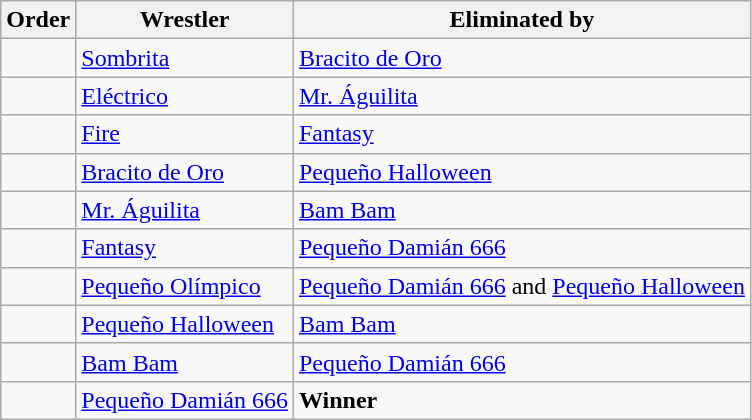<table class="wikitable sortable">
<tr>
<th>Order</th>
<th>Wrestler</th>
<th>Eliminated by</th>
</tr>
<tr>
<td></td>
<td><a href='#'>Sombrita</a></td>
<td><a href='#'>Bracito de Oro</a></td>
</tr>
<tr>
<td></td>
<td><a href='#'>Eléctrico</a></td>
<td><a href='#'>Mr. Águilita</a></td>
</tr>
<tr>
<td></td>
<td><a href='#'>Fire</a></td>
<td><a href='#'>Fantasy</a></td>
</tr>
<tr>
<td></td>
<td><a href='#'>Bracito de Oro</a></td>
<td><a href='#'>Pequeño Halloween</a></td>
</tr>
<tr>
<td></td>
<td><a href='#'>Mr. Águilita</a></td>
<td><a href='#'>Bam Bam</a></td>
</tr>
<tr>
<td></td>
<td><a href='#'>Fantasy</a></td>
<td><a href='#'>Pequeño Damián 666</a></td>
</tr>
<tr>
<td></td>
<td><a href='#'>Pequeño Olímpico</a></td>
<td><a href='#'>Pequeño Damián 666</a> and <a href='#'>Pequeño Halloween</a></td>
</tr>
<tr>
<td></td>
<td><a href='#'>Pequeño Halloween</a></td>
<td><a href='#'>Bam Bam</a></td>
</tr>
<tr>
<td></td>
<td><a href='#'>Bam Bam</a></td>
<td><a href='#'>Pequeño Damián 666</a></td>
</tr>
<tr>
<td></td>
<td><a href='#'>Pequeño Damián 666</a></td>
<td><strong>Winner</strong></td>
</tr>
</table>
